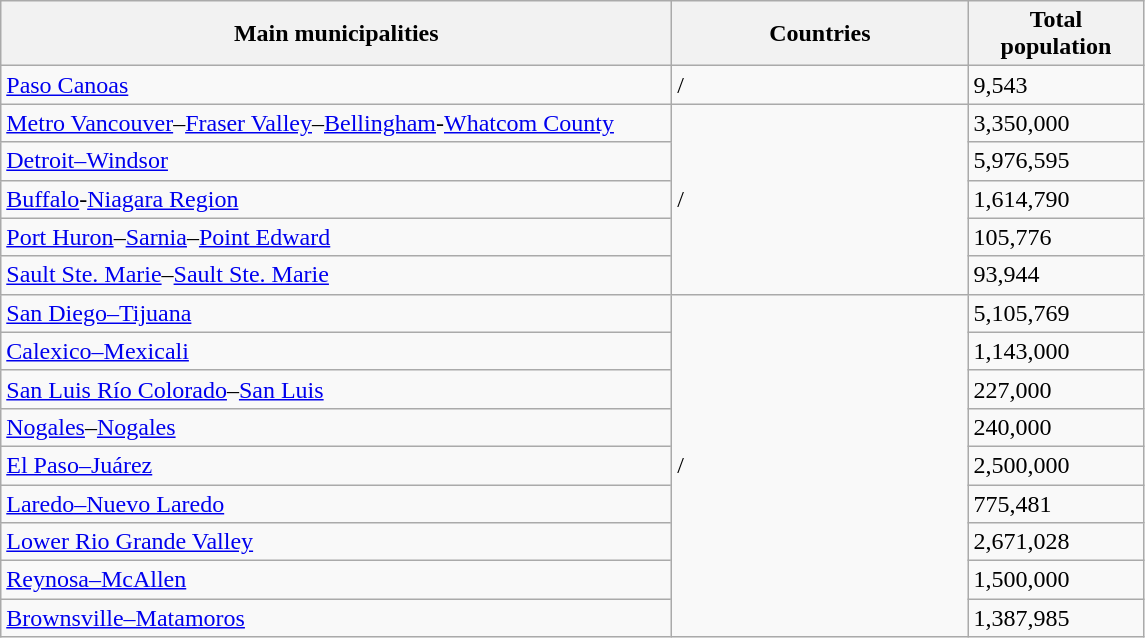<table class="wikitable sortable">
<tr>
<th width=440px>Main municipalities</th>
<th width=190px>Countries</th>
<th width=110px>Total population</th>
</tr>
<tr>
<td><a href='#'>Paso Canoas</a></td>
<td> / </td>
<td>9,543</td>
</tr>
<tr>
<td><a href='#'>Metro Vancouver</a>–<a href='#'>Fraser Valley</a>–<a href='#'>Bellingham</a>-<a href='#'>Whatcom County</a></td>
<td rowspan="5"> / </td>
<td>3,350,000</td>
</tr>
<tr>
<td><a href='#'>Detroit–Windsor</a></td>
<td>5,976,595</td>
</tr>
<tr>
<td><a href='#'>Buffalo</a>-<a href='#'>Niagara Region</a></td>
<td>1,614,790</td>
</tr>
<tr>
<td><a href='#'>Port Huron</a>–<a href='#'>Sarnia</a>–<a href='#'>Point Edward</a></td>
<td>105,776</td>
</tr>
<tr>
<td><a href='#'>Sault Ste. Marie</a>–<a href='#'>Sault Ste. Marie</a></td>
<td>93,944</td>
</tr>
<tr>
<td><a href='#'>San Diego–Tijuana</a></td>
<td rowspan="9"> / </td>
<td>5,105,769</td>
</tr>
<tr>
<td><a href='#'>Calexico–Mexicali</a></td>
<td>1,143,000</td>
</tr>
<tr>
<td><a href='#'>San Luis Río Colorado</a>–<a href='#'>San Luis</a></td>
<td>227,000</td>
</tr>
<tr>
<td><a href='#'>Nogales</a>–<a href='#'>Nogales</a></td>
<td>240,000</td>
</tr>
<tr>
<td><a href='#'>El Paso–Juárez</a></td>
<td>2,500,000</td>
</tr>
<tr>
<td><a href='#'>Laredo–Nuevo Laredo</a></td>
<td>775,481</td>
</tr>
<tr>
<td><a href='#'>Lower Rio Grande Valley</a></td>
<td>2,671,028</td>
</tr>
<tr>
<td><a href='#'>Reynosa–McAllen</a></td>
<td>1,500,000</td>
</tr>
<tr>
<td><a href='#'>Brownsville–Matamoros</a></td>
<td>1,387,985</td>
</tr>
</table>
